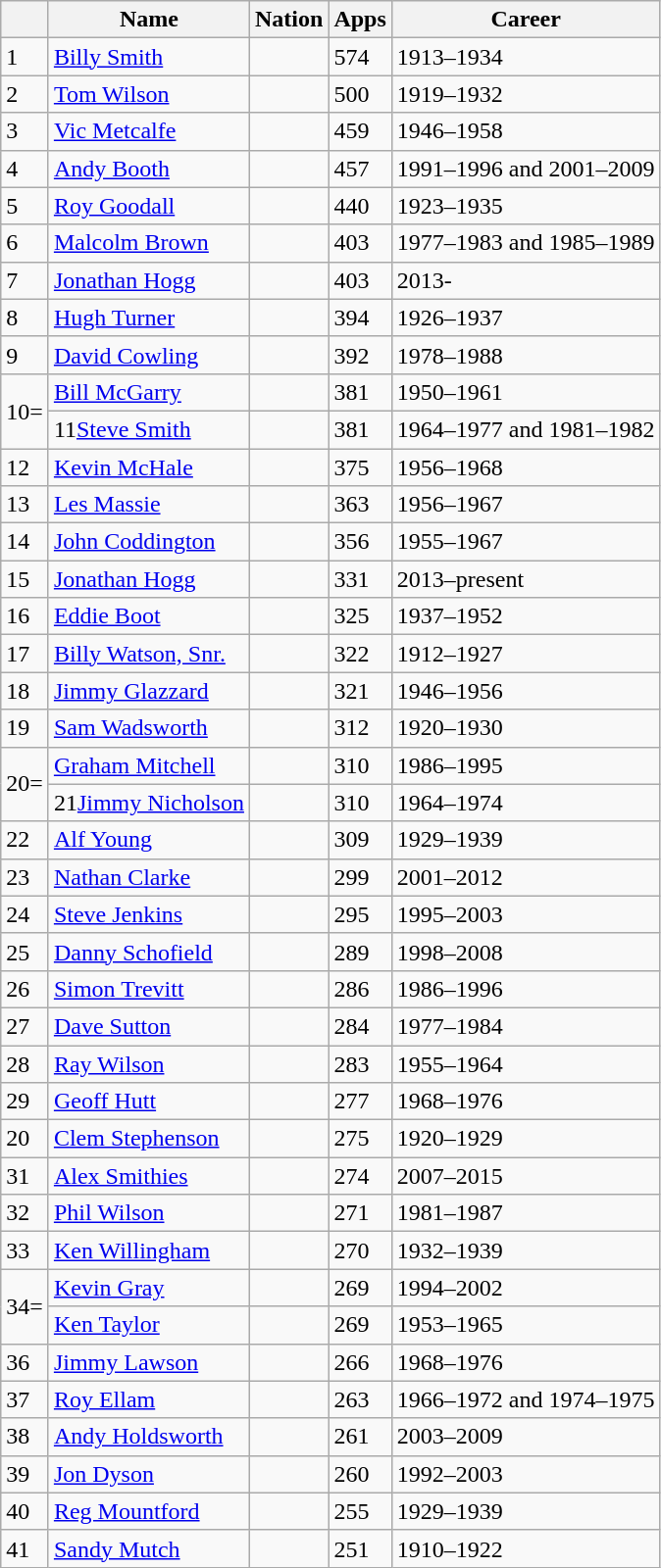<table class="wikitable">
<tr>
<th></th>
<th>Name</th>
<th>Nation</th>
<th>Apps</th>
<th>Career</th>
</tr>
<tr>
<td>1</td>
<td><a href='#'>Billy Smith</a></td>
<td></td>
<td>574</td>
<td>1913–1934</td>
</tr>
<tr>
<td>2</td>
<td><a href='#'>Tom Wilson</a></td>
<td></td>
<td>500</td>
<td>1919–1932</td>
</tr>
<tr>
<td>3</td>
<td><a href='#'>Vic Metcalfe</a></td>
<td></td>
<td>459</td>
<td>1946–1958</td>
</tr>
<tr>
<td>4</td>
<td><a href='#'>Andy Booth</a></td>
<td></td>
<td>457</td>
<td>1991–1996 and 2001–2009</td>
</tr>
<tr>
<td>5</td>
<td><a href='#'>Roy Goodall</a></td>
<td></td>
<td>440</td>
<td>1923–1935</td>
</tr>
<tr>
<td>6</td>
<td><a href='#'>Malcolm Brown</a></td>
<td></td>
<td>403</td>
<td>1977–1983 and 1985–1989</td>
</tr>
<tr>
<td>7</td>
<td><a href='#'>Jonathan Hogg</a></td>
<td></td>
<td>403</td>
<td>2013-</td>
</tr>
<tr>
<td>8</td>
<td><a href='#'>Hugh Turner</a></td>
<td></td>
<td>394</td>
<td>1926–1937</td>
</tr>
<tr>
<td>9</td>
<td><a href='#'>David Cowling</a></td>
<td></td>
<td>392</td>
<td>1978–1988</td>
</tr>
<tr>
<td rowspan="2">10=</td>
<td><a href='#'>Bill McGarry</a></td>
<td></td>
<td>381</td>
<td>1950–1961</td>
</tr>
<tr>
<td>11<a href='#'>Steve Smith</a></td>
<td></td>
<td>381</td>
<td>1964–1977 and 1981–1982</td>
</tr>
<tr>
<td>12</td>
<td><a href='#'>Kevin McHale</a></td>
<td></td>
<td>375</td>
<td>1956–1968</td>
</tr>
<tr>
<td>13</td>
<td><a href='#'>Les Massie</a></td>
<td></td>
<td>363</td>
<td>1956–1967</td>
</tr>
<tr>
<td>14</td>
<td><a href='#'>John Coddington</a></td>
<td></td>
<td>356</td>
<td>1955–1967</td>
</tr>
<tr>
<td>15</td>
<td><a href='#'>Jonathan Hogg</a></td>
<td></td>
<td>331</td>
<td>2013–present</td>
</tr>
<tr>
<td>16</td>
<td><a href='#'>Eddie Boot</a></td>
<td></td>
<td>325</td>
<td>1937–1952</td>
</tr>
<tr>
<td>17</td>
<td><a href='#'>Billy Watson, Snr.</a></td>
<td></td>
<td>322</td>
<td>1912–1927</td>
</tr>
<tr>
<td>18</td>
<td><a href='#'>Jimmy Glazzard</a></td>
<td></td>
<td>321</td>
<td>1946–1956</td>
</tr>
<tr>
<td>19</td>
<td><a href='#'>Sam Wadsworth</a></td>
<td></td>
<td>312</td>
<td>1920–1930</td>
</tr>
<tr>
<td rowspan="2">20=</td>
<td><a href='#'>Graham Mitchell</a></td>
<td></td>
<td>310</td>
<td>1986–1995</td>
</tr>
<tr>
<td>21<a href='#'>Jimmy Nicholson</a></td>
<td></td>
<td>310</td>
<td>1964–1974</td>
</tr>
<tr>
<td>22</td>
<td><a href='#'>Alf Young</a></td>
<td></td>
<td>309</td>
<td>1929–1939</td>
</tr>
<tr>
<td>23</td>
<td><a href='#'>Nathan Clarke</a></td>
<td></td>
<td>299</td>
<td>2001–2012</td>
</tr>
<tr>
<td>24</td>
<td><a href='#'>Steve Jenkins</a></td>
<td></td>
<td>295</td>
<td>1995–2003</td>
</tr>
<tr>
<td>25</td>
<td><a href='#'>Danny Schofield</a></td>
<td></td>
<td>289</td>
<td>1998–2008</td>
</tr>
<tr>
<td>26</td>
<td><a href='#'>Simon Trevitt</a></td>
<td></td>
<td>286</td>
<td>1986–1996</td>
</tr>
<tr>
<td>27</td>
<td><a href='#'>Dave Sutton</a></td>
<td></td>
<td>284</td>
<td>1977–1984</td>
</tr>
<tr>
<td>28</td>
<td><a href='#'>Ray Wilson</a></td>
<td></td>
<td>283</td>
<td>1955–1964</td>
</tr>
<tr>
<td>29</td>
<td><a href='#'>Geoff Hutt</a></td>
<td></td>
<td>277</td>
<td>1968–1976</td>
</tr>
<tr>
<td>20</td>
<td><a href='#'>Clem Stephenson</a></td>
<td></td>
<td>275</td>
<td>1920–1929</td>
</tr>
<tr>
<td>31</td>
<td><a href='#'>Alex Smithies</a></td>
<td></td>
<td>274</td>
<td>2007–2015</td>
</tr>
<tr>
<td>32</td>
<td><a href='#'>Phil Wilson</a></td>
<td></td>
<td>271</td>
<td>1981–1987</td>
</tr>
<tr>
<td>33</td>
<td><a href='#'>Ken Willingham</a></td>
<td></td>
<td>270</td>
<td>1932–1939</td>
</tr>
<tr>
<td rowspan="2">34=</td>
<td><a href='#'>Kevin Gray</a></td>
<td></td>
<td>269</td>
<td>1994–2002</td>
</tr>
<tr>
<td><a href='#'>Ken Taylor</a></td>
<td></td>
<td>269</td>
<td>1953–1965</td>
</tr>
<tr>
<td>36</td>
<td><a href='#'>Jimmy Lawson</a></td>
<td></td>
<td>266</td>
<td>1968–1976</td>
</tr>
<tr>
<td>37</td>
<td><a href='#'>Roy Ellam</a></td>
<td></td>
<td>263</td>
<td>1966–1972 and 1974–1975</td>
</tr>
<tr>
<td>38</td>
<td><a href='#'>Andy Holdsworth</a></td>
<td></td>
<td>261</td>
<td>2003–2009</td>
</tr>
<tr>
<td>39</td>
<td><a href='#'>Jon Dyson</a></td>
<td></td>
<td>260</td>
<td>1992–2003</td>
</tr>
<tr>
<td>40</td>
<td><a href='#'>Reg Mountford</a></td>
<td></td>
<td>255</td>
<td>1929–1939</td>
</tr>
<tr>
<td>41</td>
<td><a href='#'>Sandy Mutch</a></td>
<td></td>
<td>251</td>
<td>1910–1922</td>
</tr>
</table>
